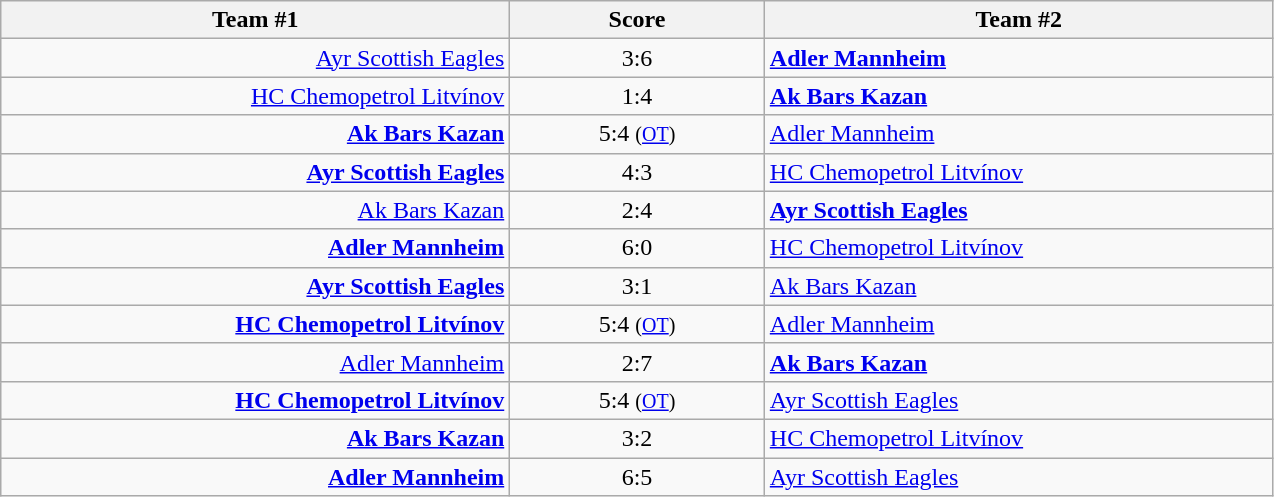<table class="wikitable" style="text-align: center;">
<tr>
<th width=22%>Team #1</th>
<th width=11%>Score</th>
<th width=22%>Team #2</th>
</tr>
<tr>
<td style="text-align: right;"><a href='#'>Ayr Scottish Eagles</a> </td>
<td>3:6</td>
<td style="text-align: left;"> <strong><a href='#'>Adler Mannheim</a></strong></td>
</tr>
<tr>
<td style="text-align: right;"><a href='#'>HC Chemopetrol Litvínov</a> </td>
<td>1:4</td>
<td style="text-align: left;"> <strong><a href='#'>Ak Bars Kazan</a></strong></td>
</tr>
<tr>
<td style="text-align: right;"><strong><a href='#'>Ak Bars Kazan</a></strong> </td>
<td>5:4 <small>(<a href='#'>OT</a>)</small></td>
<td style="text-align: left;"> <a href='#'>Adler Mannheim</a></td>
</tr>
<tr>
<td style="text-align: right;"><strong><a href='#'>Ayr Scottish Eagles</a></strong> </td>
<td>4:3</td>
<td style="text-align: left;"> <a href='#'>HC Chemopetrol Litvínov</a></td>
</tr>
<tr>
<td style="text-align: right;"><a href='#'>Ak Bars Kazan</a> </td>
<td>2:4</td>
<td style="text-align: left;"> <strong><a href='#'>Ayr Scottish Eagles</a></strong></td>
</tr>
<tr>
<td style="text-align: right;"><strong><a href='#'>Adler Mannheim</a></strong> </td>
<td>6:0</td>
<td style="text-align: left;"> <a href='#'>HC Chemopetrol Litvínov</a></td>
</tr>
<tr>
<td style="text-align: right;"><strong><a href='#'>Ayr Scottish Eagles</a></strong> </td>
<td>3:1</td>
<td style="text-align: left;"> <a href='#'>Ak Bars Kazan</a></td>
</tr>
<tr>
<td style="text-align: right;"><strong><a href='#'>HC Chemopetrol Litvínov</a></strong> </td>
<td>5:4 <small>(<a href='#'>OT</a>)</small></td>
<td style="text-align: left;"> <a href='#'>Adler Mannheim</a></td>
</tr>
<tr>
<td style="text-align: right;"><a href='#'>Adler Mannheim</a> </td>
<td>2:7</td>
<td style="text-align: left;"> <strong><a href='#'>Ak Bars Kazan</a></strong></td>
</tr>
<tr>
<td style="text-align: right;"><strong><a href='#'>HC Chemopetrol Litvínov</a></strong> </td>
<td>5:4 <small>(<a href='#'>OT</a>)</small></td>
<td style="text-align: left;"> <a href='#'>Ayr Scottish Eagles</a></td>
</tr>
<tr>
<td style="text-align: right;"><strong><a href='#'>Ak Bars Kazan</a></strong> </td>
<td>3:2</td>
<td style="text-align: left;"> <a href='#'>HC Chemopetrol Litvínov</a></td>
</tr>
<tr>
<td style="text-align: right;"><strong><a href='#'>Adler Mannheim</a></strong> </td>
<td>6:5</td>
<td style="text-align: left;"> <a href='#'>Ayr Scottish Eagles</a></td>
</tr>
</table>
